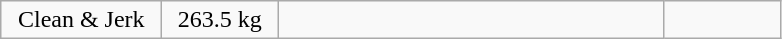<table class = "wikitable" style="text-align:center;">
<tr>
<td width=100>Clean & Jerk</td>
<td width=70>263.5 kg</td>
<td width=250 align=left></td>
<td width=70></td>
</tr>
</table>
